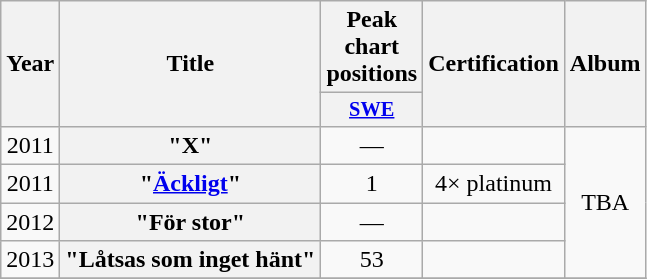<table class="wikitable plainrowheaders" style="text-align:center;">
<tr>
<th scope="col" rowspan="2">Year</th>
<th scope="col" rowspan="2">Title</th>
<th scope="col">Peak chart positions</th>
<th scope="col" rowspan="2">Certification</th>
<th scope="col" rowspan="2">Album</th>
</tr>
<tr>
<th scope="col" style="width:3em;font-size:85%;"><a href='#'>SWE</a><br></th>
</tr>
<tr>
<td>2011</td>
<th scope="row">"X"</th>
<td>—</td>
<td></td>
<td rowspan="4">TBA</td>
</tr>
<tr>
<td>2011</td>
<th scope="row">"<a href='#'>Äckligt</a>"</th>
<td>1</td>
<td>4× platinum</td>
</tr>
<tr>
<td>2012</td>
<th scope="row">"För stor"</th>
<td>—</td>
<td></td>
</tr>
<tr>
<td>2013</td>
<th scope="row">"Låtsas som inget hänt"</th>
<td>53</td>
<td></td>
</tr>
<tr>
</tr>
</table>
